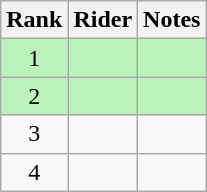<table class="wikitable sortable"  style="text-align:center">
<tr>
<th>Rank</th>
<th>Rider</th>
<th>Notes</th>
</tr>
<tr bgcolor=#bbf3bb>
<td>1</td>
<td align="left"></td>
<td></td>
</tr>
<tr bgcolor=#bbf3bb>
<td>2</td>
<td align="left"></td>
<td></td>
</tr>
<tr>
<td>3</td>
<td align="left"></td>
<td></td>
</tr>
<tr>
<td>4</td>
<td align="left"></td>
<td></td>
</tr>
</table>
